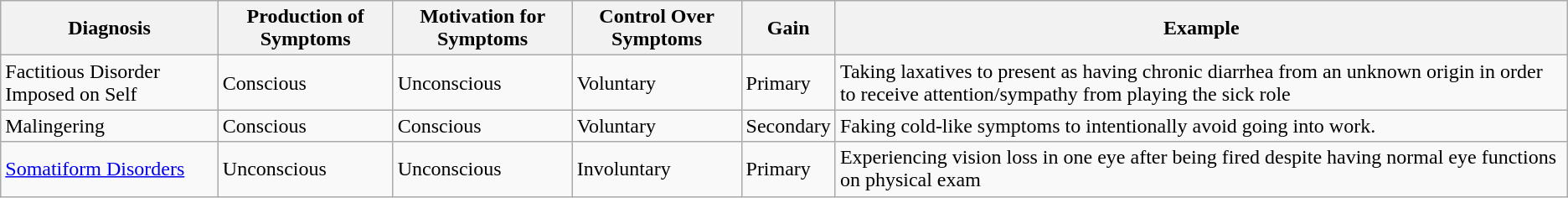<table class="wikitable">
<tr>
<th>Diagnosis</th>
<th>Production of Symptoms</th>
<th>Motivation for Symptoms</th>
<th>Control Over Symptoms</th>
<th>Gain</th>
<th>Example</th>
</tr>
<tr>
<td>Factitious Disorder Imposed on Self</td>
<td>Conscious</td>
<td>Unconscious</td>
<td>Voluntary</td>
<td>Primary</td>
<td>Taking laxatives to present as having chronic diarrhea from an unknown origin in order to receive attention/sympathy from playing the sick role</td>
</tr>
<tr>
<td>Malingering</td>
<td>Conscious</td>
<td>Conscious</td>
<td>Voluntary</td>
<td>Secondary</td>
<td>Faking cold-like symptoms to intentionally avoid going into work.</td>
</tr>
<tr>
<td><a href='#'>Somatiform Disorders</a></td>
<td>Unconscious</td>
<td>Unconscious</td>
<td>Involuntary</td>
<td>Primary</td>
<td>Experiencing vision loss in one eye after being fired despite having normal eye functions on physical exam</td>
</tr>
</table>
